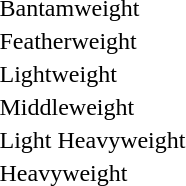<table>
<tr>
<td>Bantamweight<br> </td>
<td></td>
<td></td>
<td></td>
</tr>
<tr>
<td>Featherweight<br> </td>
<td></td>
<td></td>
<td></td>
</tr>
<tr>
<td>Lightweight<br></td>
<td></td>
<td></td>
<td></td>
</tr>
<tr>
<td>Middleweight<br></td>
<td></td>
<td></td>
<td></td>
</tr>
<tr>
<td>Light Heavyweight<br> </td>
<td></td>
<td></td>
<td></td>
</tr>
<tr>
<td>Heavyweight<br> </td>
<td></td>
<td></td>
<td></td>
</tr>
</table>
